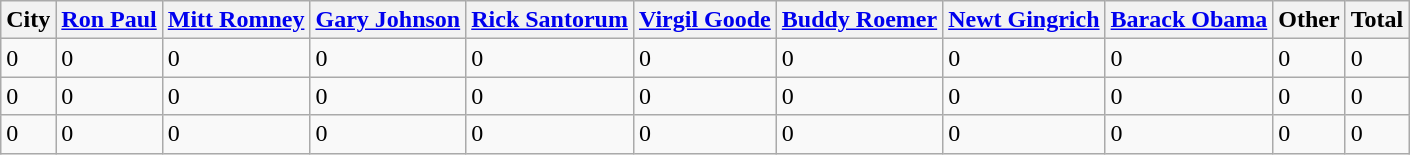<table class="wikitable sortable">
<tr>
<th>City</th>
<th><a href='#'>Ron Paul</a></th>
<th><a href='#'>Mitt Romney</a></th>
<th><a href='#'>Gary Johnson</a></th>
<th><a href='#'>Rick Santorum</a></th>
<th><a href='#'>Virgil Goode</a></th>
<th><a href='#'>Buddy Roemer</a></th>
<th><a href='#'>Newt Gingrich</a></th>
<th><a href='#'>Barack Obama</a></th>
<th>Other</th>
<th>Total</th>
</tr>
<tr>
<td>0</td>
<td>0</td>
<td>0</td>
<td>0</td>
<td>0</td>
<td>0</td>
<td>0</td>
<td>0</td>
<td>0</td>
<td>0</td>
<td>0</td>
</tr>
<tr>
<td>0</td>
<td>0</td>
<td>0</td>
<td>0</td>
<td>0</td>
<td>0</td>
<td>0</td>
<td>0</td>
<td>0</td>
<td>0</td>
<td>0</td>
</tr>
<tr>
<td>0</td>
<td>0</td>
<td>0</td>
<td>0</td>
<td>0</td>
<td>0</td>
<td>0</td>
<td>0</td>
<td>0</td>
<td>0</td>
<td>0</td>
</tr>
</table>
